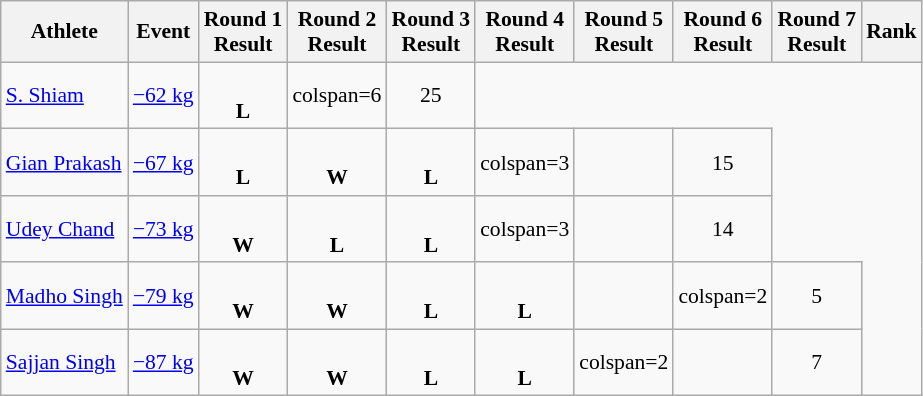<table class="wikitable" style="font-size:90%">
<tr>
<th>Athlete</th>
<th>Event</th>
<th>Round 1<br>Result</th>
<th>Round 2<br>Result</th>
<th>Round 3<br>Result</th>
<th>Round 4<br>Result</th>
<th>Round 5<br>Result</th>
<th>Round 6<br>Result</th>
<th>Round 7<br>Result</th>
<th>Rank</th>
</tr>
<tr align=center>
<td align=left><a href='#'>S. Shiam</a></td>
<td align=left><a href='#'>−62 kg</a></td>
<td><br><strong>L</strong> <sup></sup></td>
<td>colspan=6 </td>
<td>25</td>
</tr>
<tr align=center>
<td align=left><a href='#'>Gian Prakash</a></td>
<td align=left><a href='#'>−67 kg</a></td>
<td><br><strong>L</strong> <sup></sup></td>
<td><br><strong>W</strong> <sup></sup></td>
<td><br><strong>L</strong> <sup></sup></td>
<td>colspan=3 </td>
<td></td>
<td>15</td>
</tr>
<tr align=center>
<td align=left><a href='#'>Udey Chand</a></td>
<td align=left><a href='#'>−73 kg</a></td>
<td><br><strong>W</strong> <sup></sup></td>
<td><br><strong>L</strong> <sup></sup></td>
<td><br><strong>L</strong> <sup></sup></td>
<td>colspan=3 </td>
<td></td>
<td>14</td>
</tr>
<tr align=center>
<td align=left><a href='#'>Madho Singh</a></td>
<td align=left><a href='#'>−79 kg</a></td>
<td><br><strong>W</strong> <sup></sup></td>
<td><br><strong>W</strong> <sup></sup></td>
<td><br><strong>L</strong> <sup></sup></td>
<td><br><strong>L</strong> <sup></sup></td>
<td></td>
<td>colspan=2 </td>
<td>5</td>
</tr>
<tr align=center>
<td align=left><a href='#'>Sajjan Singh</a></td>
<td align=left><a href='#'>−87 kg</a></td>
<td><br><strong>W</strong> <sup></sup></td>
<td><br><strong>W</strong> <sup></sup></td>
<td><br><strong>L</strong> <sup></sup></td>
<td><br><strong>L</strong> <sup></sup></td>
<td>colspan=2 </td>
<td></td>
<td>7</td>
</tr>
</table>
